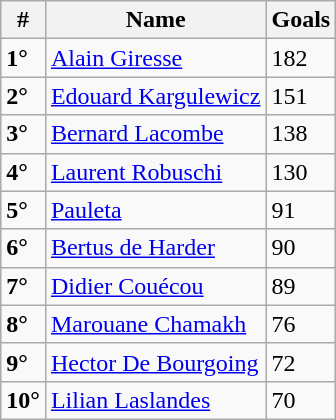<table class="wikitable">
<tr>
<th>#</th>
<th>Name</th>
<th>Goals</th>
</tr>
<tr>
<td><strong>1°</strong></td>
<td> <a href='#'>Alain Giresse</a></td>
<td>182</td>
</tr>
<tr>
<td><strong>2°</strong></td>
<td> <a href='#'>Edouard Kargulewicz</a></td>
<td>151</td>
</tr>
<tr>
<td><strong>3°</strong></td>
<td> <a href='#'>Bernard Lacombe</a></td>
<td>138</td>
</tr>
<tr>
<td><strong>4°</strong></td>
<td> <a href='#'>Laurent Robuschi</a></td>
<td>130</td>
</tr>
<tr>
<td><strong>5°</strong></td>
<td> <a href='#'>Pauleta</a></td>
<td>91</td>
</tr>
<tr>
<td><strong>6°</strong></td>
<td> <a href='#'>Bertus de Harder</a></td>
<td>90</td>
</tr>
<tr>
<td><strong>7°</strong></td>
<td> <a href='#'>Didier Couécou</a></td>
<td>89</td>
</tr>
<tr>
<td><strong>8°</strong></td>
<td> <a href='#'>Marouane Chamakh</a></td>
<td>76</td>
</tr>
<tr>
<td><strong>9°</strong></td>
<td> <a href='#'>Hector De Bourgoing</a></td>
<td>72</td>
</tr>
<tr>
<td><strong>10°</strong></td>
<td> <a href='#'>Lilian Laslandes</a></td>
<td>70</td>
</tr>
</table>
